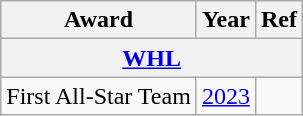<table class="wikitable">
<tr>
<th>Award</th>
<th>Year</th>
<th>Ref</th>
</tr>
<tr>
<th colspan="3"><a href='#'>WHL</a></th>
</tr>
<tr>
<td>First All-Star Team</td>
<td><a href='#'>2023</a></td>
<td></td>
</tr>
</table>
